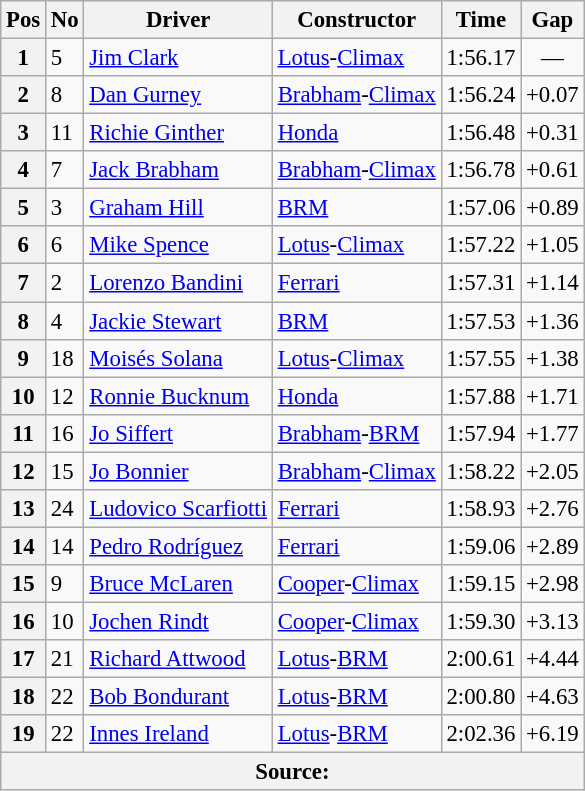<table class="wikitable sortable" style="font-size: 95%">
<tr>
<th>Pos</th>
<th>No</th>
<th>Driver</th>
<th>Constructor</th>
<th>Time</th>
<th>Gap</th>
</tr>
<tr>
<th>1</th>
<td>5</td>
<td> <a href='#'>Jim Clark</a></td>
<td><a href='#'>Lotus</a>-<a href='#'>Climax</a></td>
<td>1:56.17</td>
<td align="center">—</td>
</tr>
<tr>
<th>2</th>
<td>8</td>
<td> <a href='#'>Dan Gurney</a></td>
<td><a href='#'>Brabham</a>-<a href='#'>Climax</a></td>
<td>1:56.24</td>
<td>+0.07</td>
</tr>
<tr>
<th>3</th>
<td>11</td>
<td> <a href='#'>Richie Ginther</a></td>
<td><a href='#'>Honda</a></td>
<td>1:56.48</td>
<td>+0.31</td>
</tr>
<tr>
<th>4</th>
<td>7</td>
<td> <a href='#'>Jack Brabham</a></td>
<td><a href='#'>Brabham</a>-<a href='#'>Climax</a></td>
<td>1:56.78</td>
<td>+0.61</td>
</tr>
<tr>
<th>5</th>
<td>3</td>
<td> <a href='#'>Graham Hill</a></td>
<td><a href='#'>BRM</a></td>
<td>1:57.06</td>
<td>+0.89</td>
</tr>
<tr>
<th>6</th>
<td>6</td>
<td> <a href='#'>Mike Spence</a></td>
<td><a href='#'>Lotus</a>-<a href='#'>Climax</a></td>
<td>1:57.22</td>
<td>+1.05</td>
</tr>
<tr>
<th>7</th>
<td>2</td>
<td> <a href='#'>Lorenzo Bandini</a></td>
<td><a href='#'>Ferrari</a></td>
<td>1:57.31</td>
<td>+1.14</td>
</tr>
<tr>
<th>8</th>
<td>4</td>
<td> <a href='#'>Jackie Stewart</a></td>
<td><a href='#'>BRM</a></td>
<td>1:57.53</td>
<td>+1.36</td>
</tr>
<tr>
<th>9</th>
<td>18</td>
<td> <a href='#'>Moisés Solana</a></td>
<td><a href='#'>Lotus</a>-<a href='#'>Climax</a></td>
<td>1:57.55</td>
<td>+1.38</td>
</tr>
<tr>
<th>10</th>
<td>12</td>
<td> <a href='#'>Ronnie Bucknum</a></td>
<td><a href='#'>Honda</a></td>
<td>1:57.88</td>
<td>+1.71</td>
</tr>
<tr>
<th>11</th>
<td>16</td>
<td> <a href='#'>Jo Siffert</a></td>
<td><a href='#'>Brabham</a>-<a href='#'>BRM</a></td>
<td>1:57.94</td>
<td>+1.77</td>
</tr>
<tr>
<th>12</th>
<td>15</td>
<td> <a href='#'>Jo Bonnier</a></td>
<td><a href='#'>Brabham</a>-<a href='#'>Climax</a></td>
<td>1:58.22</td>
<td>+2.05</td>
</tr>
<tr>
<th>13</th>
<td>24</td>
<td> <a href='#'>Ludovico Scarfiotti</a></td>
<td><a href='#'>Ferrari</a></td>
<td>1:58.93</td>
<td>+2.76</td>
</tr>
<tr>
<th>14</th>
<td>14</td>
<td> <a href='#'>Pedro Rodríguez</a></td>
<td><a href='#'>Ferrari</a></td>
<td>1:59.06</td>
<td>+2.89</td>
</tr>
<tr>
<th>15</th>
<td>9</td>
<td> <a href='#'>Bruce McLaren</a></td>
<td><a href='#'>Cooper</a>-<a href='#'>Climax</a></td>
<td>1:59.15</td>
<td>+2.98</td>
</tr>
<tr>
<th>16</th>
<td>10</td>
<td> <a href='#'>Jochen Rindt</a></td>
<td><a href='#'>Cooper</a>-<a href='#'>Climax</a></td>
<td>1:59.30</td>
<td>+3.13</td>
</tr>
<tr>
<th>17</th>
<td>21</td>
<td> <a href='#'>Richard Attwood</a></td>
<td><a href='#'>Lotus</a>-<a href='#'>BRM</a></td>
<td>2:00.61</td>
<td>+4.44</td>
</tr>
<tr>
<th>18</th>
<td>22</td>
<td> <a href='#'>Bob Bondurant</a></td>
<td><a href='#'>Lotus</a>-<a href='#'>BRM</a></td>
<td>2:00.80</td>
<td>+4.63</td>
</tr>
<tr>
<th>19</th>
<td>22</td>
<td> <a href='#'>Innes Ireland</a></td>
<td><a href='#'>Lotus</a>-<a href='#'>BRM</a></td>
<td>2:02.36</td>
<td>+6.19</td>
</tr>
<tr>
<th colspan="6">Source:</th>
</tr>
</table>
